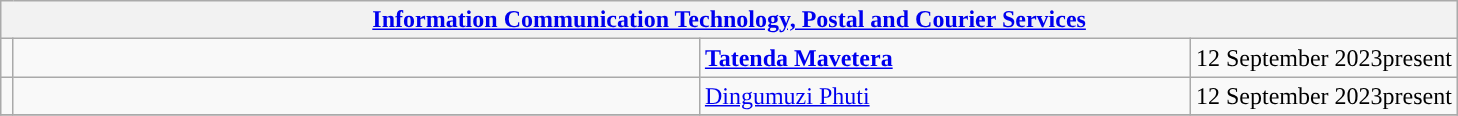<table class="wikitable">
<tr>
<th colspan="4"><a href='#'>Information Communication Technology, Postal and Courier Services</a></th>
</tr>
<tr>
<td style="width: 1px; background: "></td>
<td style="width: 450px;"></td>
<td style="width: 320px;"> <strong><a href='#'>Tatenda Mavetera</a></strong></td>
<td>12 September 2023present</td>
</tr>
<tr>
<td style="width: 1px; background: "></td>
<td style="width: 450px;"></td>
<td style="width: 320px;"> <a href='#'>Dingumuzi Phuti</a></td>
<td>12 September 2023present</td>
</tr>
<tr>
</tr>
</table>
